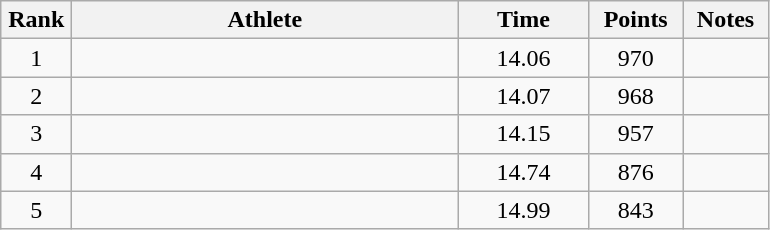<table class="wikitable" style="text-align:center">
<tr>
<th width=40>Rank</th>
<th width=250>Athlete</th>
<th width=80>Time</th>
<th width=55>Points</th>
<th width=50>Notes</th>
</tr>
<tr>
<td>1</td>
<td align=left></td>
<td>14.06</td>
<td>970</td>
<td></td>
</tr>
<tr>
<td>2</td>
<td align=left></td>
<td>14.07</td>
<td>968</td>
<td></td>
</tr>
<tr>
<td>3</td>
<td align=left></td>
<td>14.15</td>
<td>957</td>
<td></td>
</tr>
<tr>
<td>4</td>
<td align=left></td>
<td>14.74</td>
<td>876</td>
<td></td>
</tr>
<tr>
<td>5</td>
<td align=left></td>
<td>14.99</td>
<td>843</td>
<td></td>
</tr>
</table>
